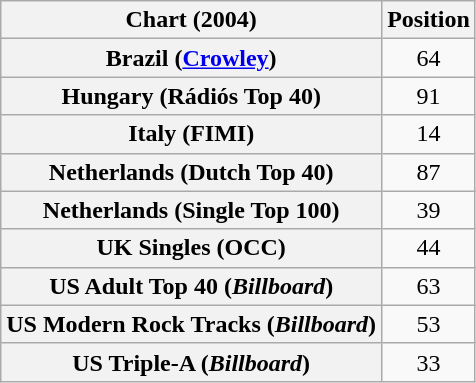<table class="wikitable sortable plainrowheaders" style="text-align:center">
<tr>
<th scope="col">Chart (2004)</th>
<th scope="col">Position</th>
</tr>
<tr>
<th scope="row">Brazil (<a href='#'>Crowley</a>)</th>
<td>64</td>
</tr>
<tr>
<th scope="row">Hungary (Rádiós Top 40)</th>
<td>91</td>
</tr>
<tr>
<th scope="row">Italy (FIMI)</th>
<td>14</td>
</tr>
<tr>
<th scope="row">Netherlands (Dutch Top 40)</th>
<td>87</td>
</tr>
<tr>
<th scope="row">Netherlands (Single Top 100)</th>
<td>39</td>
</tr>
<tr>
<th scope="row">UK Singles (OCC)</th>
<td>44</td>
</tr>
<tr>
<th scope="row">US Adult Top 40 (<em>Billboard</em>)</th>
<td>63</td>
</tr>
<tr>
<th scope="row">US Modern Rock Tracks (<em>Billboard</em>)</th>
<td>53</td>
</tr>
<tr>
<th scope="row">US Triple-A (<em>Billboard</em>)</th>
<td>33</td>
</tr>
</table>
